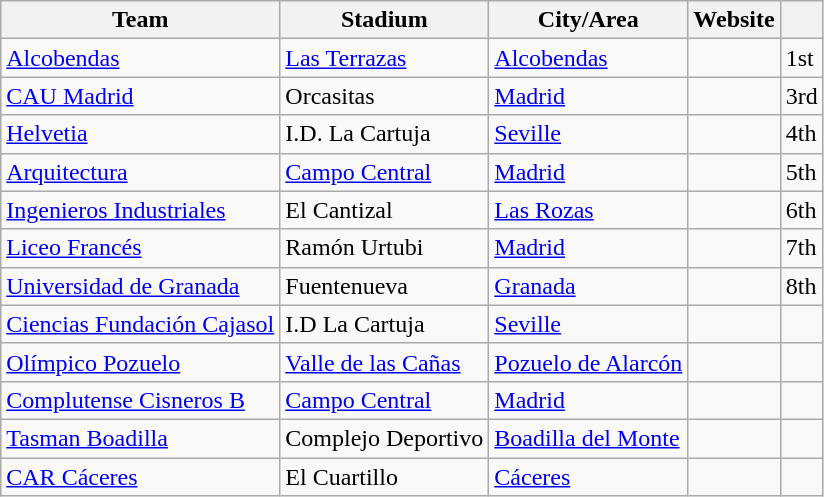<table class="wikitable sortable">
<tr>
<th>Team</th>
<th>Stadium</th>
<th>City/Area</th>
<th>Website</th>
<th></th>
</tr>
<tr>
<td><a href='#'>Alcobendas</a></td>
<td><a href='#'>Las Terrazas</a></td>
<td><a href='#'>Alcobendas</a></td>
<td></td>
<td>1st</td>
</tr>
<tr>
<td><a href='#'>CAU Madrid</a></td>
<td>Orcasitas</td>
<td><a href='#'>Madrid</a></td>
<td> </td>
<td>3rd</td>
</tr>
<tr>
<td><a href='#'>Helvetia</a></td>
<td>I.D. La Cartuja</td>
<td><a href='#'>Seville</a></td>
<td></td>
<td>4th</td>
</tr>
<tr>
<td><a href='#'>Arquitectura</a></td>
<td><a href='#'>Campo Central</a></td>
<td><a href='#'>Madrid</a></td>
<td></td>
<td>5th</td>
</tr>
<tr>
<td><a href='#'>Ingenieros Industriales</a></td>
<td>El Cantizal</td>
<td><a href='#'>Las Rozas</a></td>
<td></td>
<td>6th</td>
</tr>
<tr>
<td><a href='#'>Liceo Francés</a></td>
<td>Ramón Urtubi</td>
<td><a href='#'>Madrid</a></td>
<td></td>
<td>7th</td>
</tr>
<tr>
<td><a href='#'>Universidad de Granada</a></td>
<td>Fuentenueva</td>
<td><a href='#'>Granada</a></td>
<td></td>
<td>8th</td>
</tr>
<tr>
<td><a href='#'>Ciencias Fundación Cajasol</a></td>
<td>I.D La Cartuja</td>
<td><a href='#'>Seville</a></td>
<td></td>
<td></td>
</tr>
<tr>
<td><a href='#'>Olímpico Pozuelo</a></td>
<td><a href='#'>Valle de las Cañas</a></td>
<td><a href='#'>Pozuelo de Alarcón</a></td>
<td></td>
<td></td>
</tr>
<tr>
<td><a href='#'>Complutense Cisneros B</a></td>
<td><a href='#'>Campo Central</a></td>
<td><a href='#'>Madrid</a></td>
<td></td>
<td></td>
</tr>
<tr>
<td><a href='#'>Tasman Boadilla</a></td>
<td>Complejo Deportivo</td>
<td><a href='#'>Boadilla del Monte</a></td>
<td></td>
<td></td>
</tr>
<tr>
<td><a href='#'>CAR Cáceres</a></td>
<td>El Cuartillo</td>
<td><a href='#'>Cáceres</a></td>
<td></td>
<td></td>
</tr>
</table>
